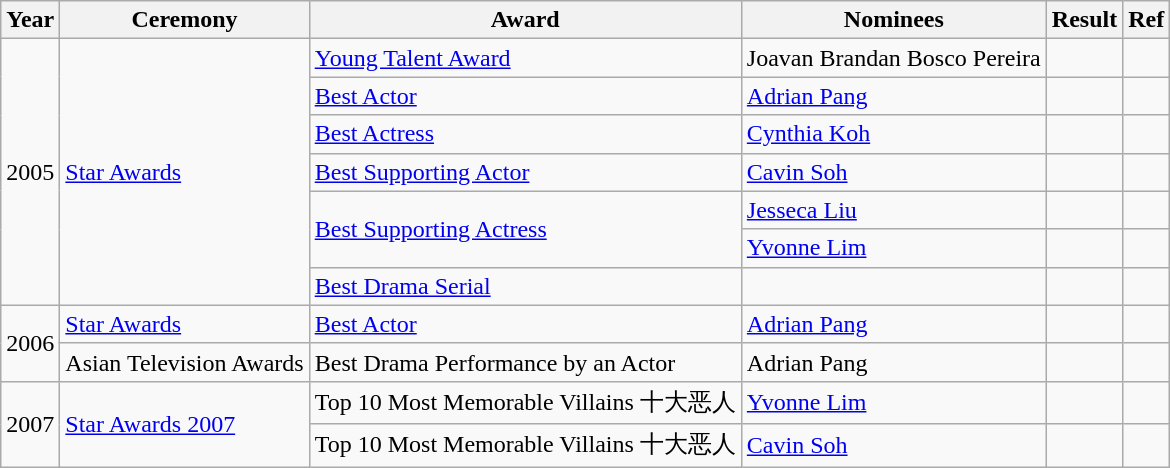<table class="wikitable sortable">
<tr>
<th>Year</th>
<th>Ceremony</th>
<th>Award</th>
<th>Nominees</th>
<th>Result</th>
<th>Ref</th>
</tr>
<tr>
<td rowspan="7">2005</td>
<td rowspan="7"><a href='#'>Star Awards</a></td>
<td><a href='#'>Young Talent Award</a></td>
<td>Joavan Brandan Bosco Pereira</td>
<td></td>
<td></td>
</tr>
<tr>
<td><a href='#'>Best Actor</a></td>
<td><a href='#'>Adrian Pang</a></td>
<td></td>
<td></td>
</tr>
<tr>
<td><a href='#'>Best Actress</a></td>
<td><a href='#'>Cynthia Koh</a></td>
<td></td>
<td></td>
</tr>
<tr>
<td><a href='#'>Best Supporting Actor</a></td>
<td><a href='#'>Cavin Soh</a></td>
<td></td>
<td></td>
</tr>
<tr>
<td rowspan="2"><a href='#'>Best Supporting Actress</a></td>
<td><a href='#'>Jesseca Liu</a></td>
<td></td>
<td></td>
</tr>
<tr>
<td><a href='#'>Yvonne Lim</a></td>
<td></td>
<td></td>
</tr>
<tr>
<td><a href='#'>Best Drama Serial</a></td>
<td></td>
<td></td>
<td></td>
</tr>
<tr>
<td rowspan="2">2006</td>
<td><a href='#'>Star Awards</a></td>
<td><a href='#'>Best Actor</a></td>
<td><a href='#'>Adrian Pang</a></td>
<td></td>
<td></td>
</tr>
<tr>
<td>Asian Television Awards</td>
<td>Best Drama Performance by an Actor</td>
<td>Adrian Pang</td>
<td></td>
<td></td>
</tr>
<tr>
<td rowspan="2">2007</td>
<td rowspan="2"><a href='#'>Star Awards 2007</a></td>
<td>Top 10 Most Memorable Villains 十大恶人</td>
<td><a href='#'>Yvonne Lim</a></td>
<td></td>
<td></td>
</tr>
<tr>
<td>Top 10 Most Memorable Villains 十大恶人</td>
<td><a href='#'>Cavin Soh</a></td>
<td></td>
<td></td>
</tr>
</table>
